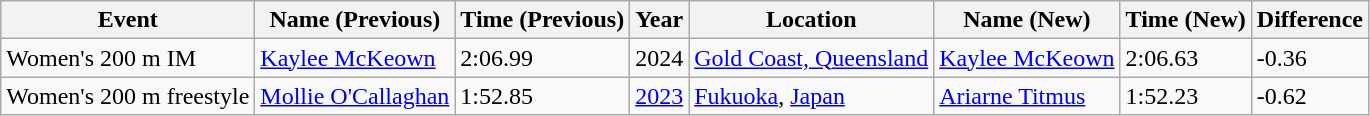<table class="wikitable">
<tr>
<th>Event</th>
<th>Name (Previous)</th>
<th>Time (Previous)</th>
<th>Year</th>
<th>Location</th>
<th>Name (New)</th>
<th>Time (New)</th>
<th>Difference</th>
</tr>
<tr>
<td>Women's 200 m IM</td>
<td> <a href='#'>Kaylee McKeown</a></td>
<td>2:06.99</td>
<td>2024</td>
<td> <a href='#'>Gold Coast, Queensland</a></td>
<td> <a href='#'>Kaylee McKeown</a></td>
<td>2:06.63</td>
<td>-0.36</td>
</tr>
<tr>
<td>Women's 200 m freestyle</td>
<td> <a href='#'>Mollie O'Callaghan</a></td>
<td>1:52.85</td>
<td><a href='#'>2023</a></td>
<td> <a href='#'>Fukuoka</a>, <a href='#'>Japan</a></td>
<td> <a href='#'>Ariarne Titmus</a></td>
<td>1:52.23</td>
<td>-0.62</td>
</tr>
</table>
